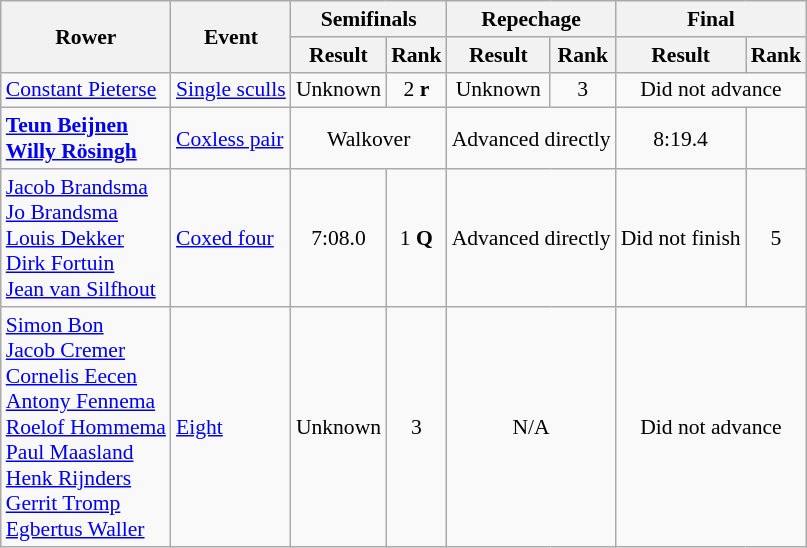<table class=wikitable style="font-size:90%">
<tr>
<th rowspan=2>Rower</th>
<th rowspan=2>Event</th>
<th colspan=2>Semifinals</th>
<th colspan=2>Repechage</th>
<th colspan=2>Final</th>
</tr>
<tr>
<th>Result</th>
<th>Rank</th>
<th>Result</th>
<th>Rank</th>
<th>Result</th>
<th>Rank</th>
</tr>
<tr>
<td><a href='#'>Constant Pieterse</a></td>
<td><a href='#'>Single sculls</a></td>
<td align=center>Unknown</td>
<td align=center>2 <strong>r</strong></td>
<td align=center>Unknown</td>
<td align=center>3</td>
<td align=center colspan=2>Did not advance</td>
</tr>
<tr>
<td><strong><a href='#'>Teun Beijnen</a> <br> <a href='#'>Willy Rösingh</a></strong></td>
<td><a href='#'>Coxless pair</a></td>
<td align=center colspan=2>Walkover</td>
<td align=center colspan=2>Advanced directly</td>
<td align=center>8:19.4</td>
<td align=center></td>
</tr>
<tr>
<td><a href='#'>Jacob Brandsma</a> <br> <a href='#'>Jo Brandsma</a> <br> <a href='#'>Louis Dekker</a> <br> <a href='#'>Dirk Fortuin</a> <br> <a href='#'>Jean van Silfhout</a></td>
<td><a href='#'>Coxed four</a></td>
<td align=center>7:08.0</td>
<td align=center>1 <strong>Q</strong></td>
<td align=center colspan=2>Advanced directly</td>
<td align=center>Did not finish</td>
<td align=center>5</td>
</tr>
<tr>
<td><a href='#'>Simon Bon</a> <br> <a href='#'>Jacob Cremer</a> <br> <a href='#'>Cornelis Eecen</a> <br> <a href='#'>Antony Fennema</a> <br> <a href='#'>Roelof Hommema</a> <br> <a href='#'>Paul Maasland</a> <br> <a href='#'>Henk Rijnders</a> <br> <a href='#'>Gerrit Tromp</a> <br> <a href='#'>Egbertus Waller</a></td>
<td><a href='#'>Eight</a></td>
<td align=center>Unknown</td>
<td align=center>3</td>
<td align=center colspan=2>N/A</td>
<td align=center colspan=2>Did not advance</td>
</tr>
</table>
